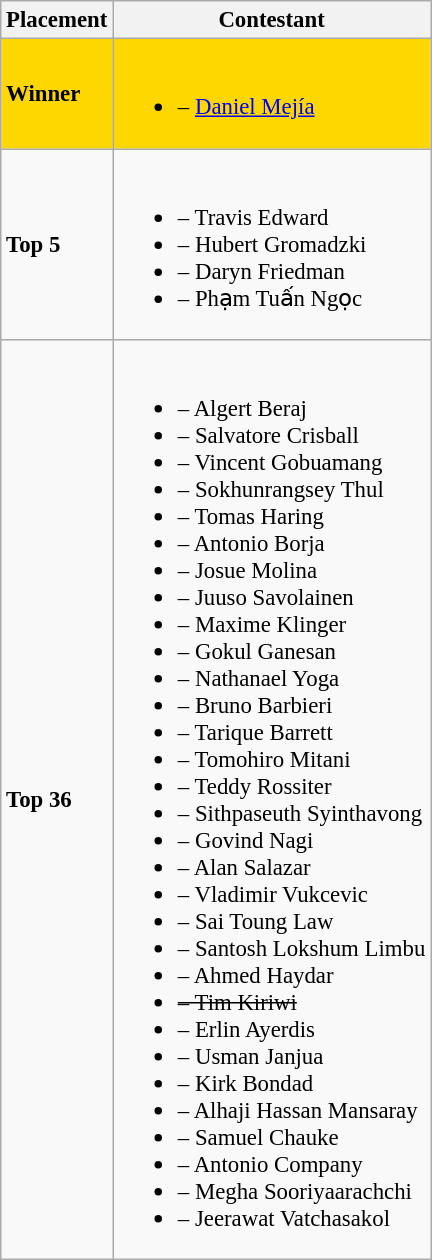<table class="wikitable" style="font-size: 95%;">
<tr>
<th>Placement</th>
<th>Contestant</th>
</tr>
<tr style="background:gold;">
<td><strong>Winner</strong></td>
<td><br><ul><li> – <a href='#'>Daniel Mejía</a></li></ul></td>
</tr>
<tr>
<td><strong>Top 5</strong></td>
<td><br><ul><li> – Travis Edward</li><li> – Hubert Gromadzki</li><li> – Daryn Friedman</li><li> – Phạm Tuấn Ngọc</li></ul></td>
</tr>
<tr>
<td><strong>Top 36</strong></td>
<td><br><ul><li> – Algert Beraj</li><li> – Salvatore Crisball</li><li> – Vincent Gobuamang</li><li> – Sokhunrangsey Thul</li><li> – Tomas Haring</li><li> – Antonio Borja</li><li> – Josue Molina</li><li> – Juuso Savolainen</li><li> – Maxime Klinger</li><li> – Gokul Ganesan</li><li> – Nathanael Yoga</li><li> – Bruno Barbieri</li><li> – Tarique Barrett</li><li> – Tomohiro Mitani</li><li> – Teddy Rossiter</li><li> – Sithpaseuth Syinthavong</li><li> – Govind Nagi</li><li> – Alan Salazar</li><li> – Vladimir Vukcevic</li><li> – Sai Toung Law</li><li> – Santosh Lokshum Limbu</li><li> – Ahmed Haydar</li><li><s> – Tim Kiriwi</s></li><li> – Erlin Ayerdis</li><li> – Usman Janjua</li><li> – Kirk Bondad</li><li> – Alhaji Hassan Mansaray</li><li> – Samuel Chauke</li><li> – Antonio Company</li><li> – Megha Sooriyaarachchi</li><li> – Jeerawat Vatchasakol</li></ul></td>
</tr>
</table>
